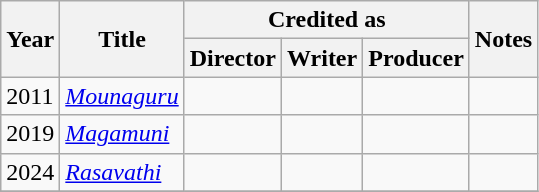<table class="wikitable plainrowheaders sortable">
<tr>
<th rowspan="2" scope="col">Year</th>
<th rowspan="2" scope="col">Title</th>
<th scope="col"  colspan="3">Credited as</th>
<th rowspan="2" class="unsortable" scope="col">Notes</th>
</tr>
<tr>
<th>Director</th>
<th>Writer</th>
<th>Producer</th>
</tr>
<tr>
<td>2011</td>
<td><em><a href='#'>Mounaguru</a></em></td>
<td></td>
<td></td>
<td></td>
<td></td>
</tr>
<tr>
<td>2019</td>
<td><em><a href='#'>Magamuni</a></em></td>
<td></td>
<td></td>
<td></td>
<td></td>
</tr>
<tr>
<td>2024</td>
<td><em><a href='#'>Rasavathi</a></em></td>
<td></td>
<td></td>
<td></td>
<td></td>
</tr>
<tr>
</tr>
</table>
